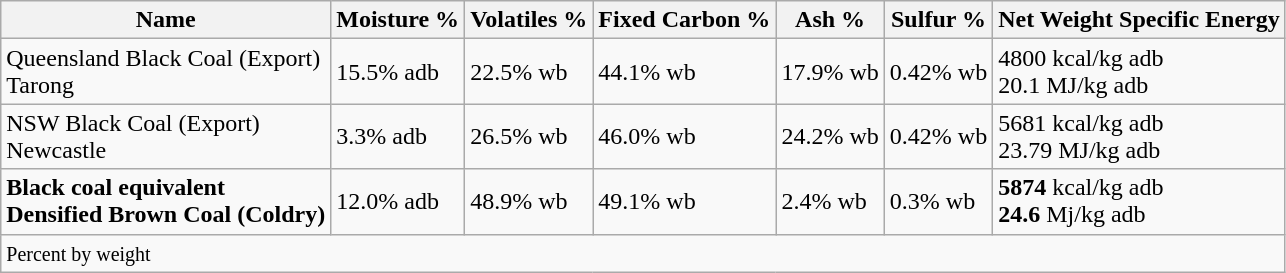<table class="wikitable">
<tr>
<th>Name</th>
<th>Moisture %</th>
<th>Volatiles %</th>
<th>Fixed Carbon %</th>
<th>Ash %</th>
<th>Sulfur %</th>
<th>Net Weight Specific Energy</th>
</tr>
<tr>
<td>Queensland Black Coal (Export)<br>Tarong</td>
<td>15.5% adb</td>
<td>22.5% wb</td>
<td>44.1% wb</td>
<td>17.9% wb</td>
<td>0.42% wb</td>
<td>4800 kcal/kg adb<br>20.1 MJ/kg adb</td>
</tr>
<tr>
<td>NSW Black Coal (Export)<br>Newcastle</td>
<td>3.3% adb</td>
<td>26.5% wb</td>
<td>46.0% wb</td>
<td>24.2% wb</td>
<td>0.42% wb</td>
<td>5681 kcal/kg adb<br>23.79 MJ/kg adb</td>
</tr>
<tr>
<td><strong>Black coal equivalent</strong><br><strong>Densified Brown Coal (Coldry)</strong></td>
<td>12.0% adb</td>
<td>48.9% wb</td>
<td>49.1% wb</td>
<td>2.4% wb</td>
<td>0.3% wb</td>
<td><strong>5874</strong> kcal/kg adb<br><strong>24.6</strong> Mj/kg adb</td>
</tr>
<tr>
<td colspan=7><small>Percent by weight</small></td>
</tr>
</table>
